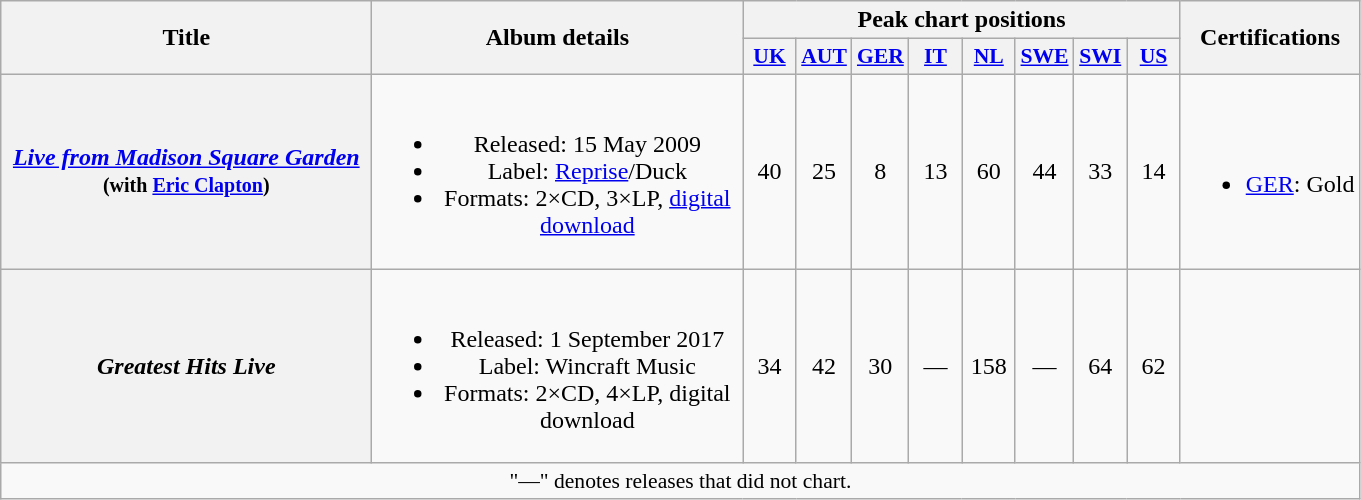<table class="wikitable plainrowheaders" style="text-align:center;">
<tr>
<th rowspan="2" scope="col" style="width:15em;">Title</th>
<th rowspan="2" scope="col" style="width:15em;">Album details</th>
<th colspan="8">Peak chart positions</th>
<th rowspan="2">Certifications</th>
</tr>
<tr>
<th scope="col" style="width:2em;font-size:90%;"><a href='#'>UK</a><br></th>
<th scope="col" style="width:2em;font-size:90%;"><a href='#'>AUT</a><br></th>
<th scope="col" style="width:2em;font-size:90%;"><a href='#'>GER</a><br></th>
<th scope="col" style="width:2em;font-size:90%;"><a href='#'>IT</a><br></th>
<th scope="col" style="width:2em;font-size:90%;"><a href='#'>NL</a><br></th>
<th scope="col" style="width:2em;font-size:90%;"><a href='#'>SWE</a><br></th>
<th scope="col" style="width:2em;font-size:90%;"><a href='#'>SWI</a><br></th>
<th scope="col" style="width:2em;font-size:90%;"><a href='#'>US</a><br></th>
</tr>
<tr>
<th scope="row"><em><a href='#'>Live from Madison Square Garden</a></em><br><small>(with <a href='#'>Eric Clapton</a>)</small></th>
<td><br><ul><li>Released: 15 May 2009</li><li>Label: <a href='#'>Reprise</a>/Duck</li><li>Formats: 2×CD, 3×LP, <a href='#'>digital download</a></li></ul></td>
<td>40</td>
<td>25</td>
<td>8</td>
<td>13</td>
<td>60</td>
<td>44</td>
<td>33</td>
<td>14</td>
<td><br><ul><li><a href='#'>GER</a>: Gold</li></ul></td>
</tr>
<tr>
<th scope="row"><em>Greatest Hits Live</em></th>
<td><br><ul><li>Released: 1 September 2017</li><li>Label: Wincraft Music</li><li>Formats: 2×CD, 4×LP, digital download</li></ul></td>
<td>34</td>
<td>42</td>
<td>30</td>
<td>—</td>
<td>158</td>
<td>—</td>
<td>64</td>
<td>62</td>
<td></td>
</tr>
<tr>
<td colspan="11" style="font-size:90%">"—" denotes releases that did not chart.</td>
</tr>
</table>
